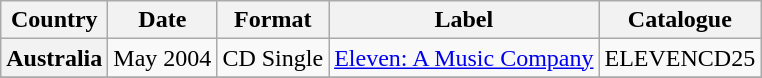<table class="wikitable plainrowheaders">
<tr>
<th scope="col">Country</th>
<th scope="col">Date</th>
<th scope="col">Format</th>
<th scope="col">Label</th>
<th scope="col">Catalogue</th>
</tr>
<tr>
<th scope="row">Australia</th>
<td>May 2004</td>
<td rowspan="1">CD Single</td>
<td rowspan="1"><a href='#'>Eleven: A Music Company</a></td>
<td>ELEVENCD25</td>
</tr>
<tr>
</tr>
</table>
